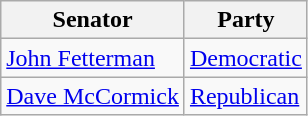<table class="wikitable">
<tr>
<th>Senator</th>
<th>Party</th>
</tr>
<tr>
<td><a href='#'>John Fetterman</a></td>
<td><a href='#'>Democratic</a></td>
</tr>
<tr>
<td><a href='#'>Dave McCormick</a></td>
<td><a href='#'>Republican</a></td>
</tr>
</table>
